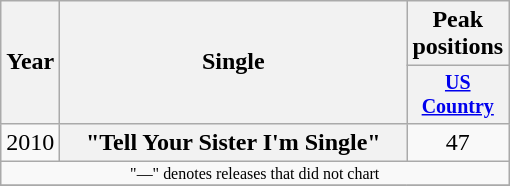<table class="wikitable plainrowheaders" style="text-align:center;">
<tr>
<th rowspan="2">Year</th>
<th rowspan="2" style="width:14em;">Single</th>
<th colspan="1">Peak positions</th>
</tr>
<tr style="font-size:smaller;">
<th width="50"><a href='#'>US Country</a></th>
</tr>
<tr>
<td>2010</td>
<th scope="row">"Tell Your Sister I'm Single"</th>
<td>47</td>
</tr>
<tr>
<td colspan="10" style="font-size:8pt">"—" denotes releases that did not chart</td>
</tr>
<tr>
</tr>
</table>
